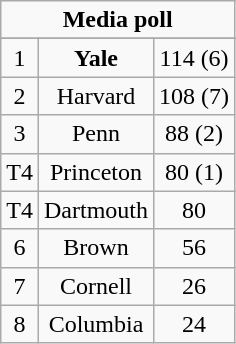<table class="wikitable">
<tr align="center">
<td align="center" Colspan="3"><strong>Media poll</strong></td>
</tr>
<tr align="center">
</tr>
<tr align="center">
<td>1</td>
<td><strong>Yale</strong></td>
<td>114 (6)</td>
</tr>
<tr align="center">
<td>2</td>
<td>Harvard</td>
<td>108 (7)</td>
</tr>
<tr align="center">
<td>3</td>
<td>Penn</td>
<td>88 (2)</td>
</tr>
<tr align="center">
<td>T4</td>
<td>Princeton</td>
<td>80 (1)</td>
</tr>
<tr align="center">
<td>T4</td>
<td>Dartmouth</td>
<td>80</td>
</tr>
<tr align="center">
<td>6</td>
<td>Brown</td>
<td>56</td>
</tr>
<tr align="center">
<td>7</td>
<td>Cornell</td>
<td>26</td>
</tr>
<tr align="center">
<td>8</td>
<td>Columbia</td>
<td>24</td>
</tr>
</table>
